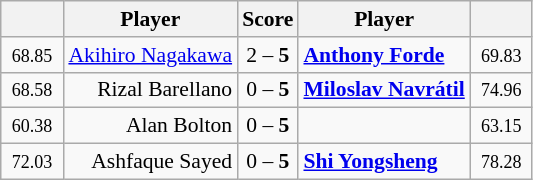<table class="wikitable" style="font-size:90%">
<tr>
<th width=35px></th>
<th>Player</th>
<th>Score</th>
<th>Player</th>
<th width=35px></th>
</tr>
<tr>
<td align=center><small><span>68.85</span></small></td>
<td align=right><a href='#'>Akihiro Nagakawa</a> </td>
<td align=center>2 – <strong>5</strong></td>
<td> <strong><a href='#'>Anthony Forde</a></strong></td>
<td align=center><small><span>69.83</span></small></td>
</tr>
<tr>
<td align=center><small><span>68.58</span></small></td>
<td align=right>Rizal Barellano </td>
<td align=center>0 – <strong>5</strong></td>
<td>  <strong><a href='#'>Miloslav Navrátil</a></strong></td>
<td align=center><small><span>74.96</span></small></td>
</tr>
<tr>
<td align=center><small><span>60.38</span></small></td>
<td align=right>Alan Bolton </td>
<td align=center>0 – <strong>5</strong></td>
<td></td>
<td align=center><small><span>63.15</span></small></td>
</tr>
<tr>
<td align=center><small><span>72.03</span></small></td>
<td align=right>Ashfaque Sayed </td>
<td align=center>0 – <strong>5</strong></td>
<td> <strong><a href='#'>Shi Yongsheng</a></strong></td>
<td align=center><small><span>78.28</span></small></td>
</tr>
</table>
